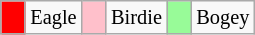<table class="wikitable" span = 50 style="font-size:85%">
<tr>
<td style="background:Red; width:10px;"></td>
<td>Eagle</td>
<td style="background:Pink; width:10px;"></td>
<td>Birdie</td>
<td style="background:PaleGreen; width:10px;"></td>
<td>Bogey</td>
</tr>
</table>
